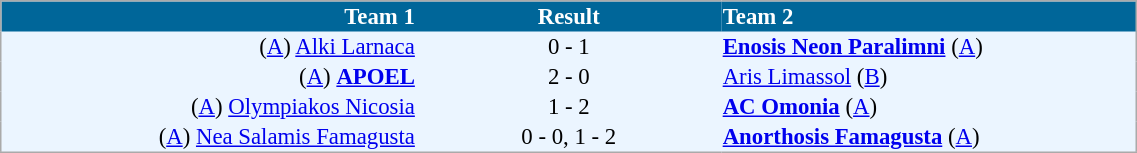<table cellspacing="0" style="background: #EBF5FF; border: 1px #aaa solid; border-collapse: collapse; font-size: 95%;" width=60%>
<tr bgcolor=#006699 style="color:white;">
<th width=30% align="right">Team 1</th>
<th width=22% align="center">Result</th>
<th width=30% align="left">Team 2</th>
</tr>
<tr>
<td align=right>(<a href='#'>A</a>) <a href='#'>Alki Larnaca</a></td>
<td align=center>0 - 1</td>
<td align=left><strong><a href='#'>Enosis Neon Paralimni</a></strong> (<a href='#'>A</a>)</td>
</tr>
<tr>
<td align=right>(<a href='#'>A</a>) <strong><a href='#'>APOEL</a></strong></td>
<td align=center>2 - 0</td>
<td align=left><a href='#'>Aris Limassol</a> (<a href='#'>B</a>)</td>
</tr>
<tr>
<td align=right>(<a href='#'>A</a>) <a href='#'>Olympiakos Nicosia</a></td>
<td align=center>1 - 2</td>
<td align=left><strong><a href='#'>AC Omonia</a></strong> (<a href='#'>A</a>)</td>
</tr>
<tr>
<td align=right>(<a href='#'>A</a>) <a href='#'>Nea Salamis Famagusta</a></td>
<td align=center>0 - 0, 1 - 2</td>
<td align=left><strong><a href='#'>Anorthosis Famagusta</a></strong> (<a href='#'>A</a>)</td>
</tr>
<tr>
</tr>
</table>
